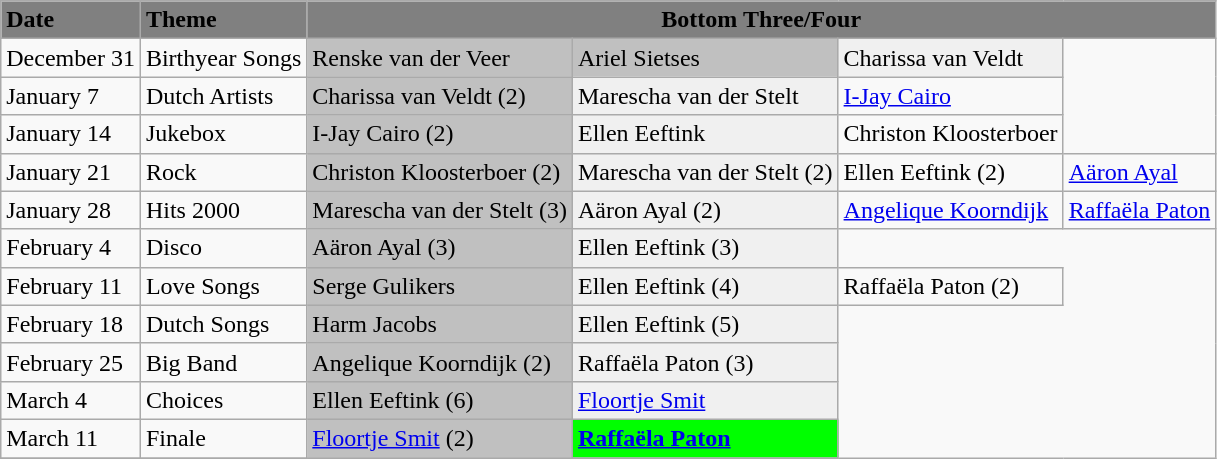<table class="wikitable">
<tr bgcolor=#808080>
<td><strong>Date</strong></td>
<td><strong>Theme</strong></td>
<td colspan=4 align="center"><strong>Bottom Three/Four</strong></td>
</tr>
<tr>
<td>December 31</td>
<td>Birthyear Songs</td>
<td bgcolor="#C0C0C0">Renske van der Veer</td>
<td bgcolor="#C0C0C0">Ariel Sietses</td>
<td bgcolor="#F0F0F0">Charissa van Veldt</td>
</tr>
<tr>
<td>January 7</td>
<td>Dutch Artists</td>
<td bgcolor="#C0C0C0">Charissa van Veldt (2)</td>
<td bgcolor="#F0F0F0">Marescha van der Stelt</td>
<td><a href='#'>I-Jay Cairo</a></td>
</tr>
<tr>
<td>January 14</td>
<td>Jukebox</td>
<td bgcolor="#C0C0C0">I-Jay Cairo (2)</td>
<td bgcolor="#F0F0F0">Ellen Eeftink</td>
<td>Christon Kloosterboer</td>
</tr>
<tr>
<td>January 21</td>
<td>Rock</td>
<td bgcolor="#C0C0C0">Christon Kloosterboer (2)</td>
<td bgcolor="#F0F0F0">Marescha van der Stelt (2)</td>
<td>Ellen Eeftink (2)</td>
<td><a href='#'>Aäron Ayal</a></td>
</tr>
<tr>
<td>January 28</td>
<td>Hits 2000</td>
<td bgcolor="#C0C0C0">Marescha van der Stelt (3)</td>
<td bgcolor="#F0F0F0">Aäron Ayal (2)</td>
<td><a href='#'>Angelique Koorndijk</a></td>
<td><a href='#'>Raffaëla Paton</a></td>
</tr>
<tr>
<td>February 4</td>
<td>Disco</td>
<td bgcolor="C0C0C0">Aäron Ayal (3)</td>
<td bgcolor="F0F0F0">Ellen Eeftink (3)</td>
</tr>
<tr>
<td>February 11</td>
<td>Love Songs</td>
<td bgcolor="C0C0C0">Serge Gulikers</td>
<td bgcolor="F0F0F0">Ellen Eeftink (4)</td>
<td>Raffaëla Paton (2)</td>
</tr>
<tr>
<td>February 18</td>
<td>Dutch Songs</td>
<td bgcolor="C0C0C0">Harm Jacobs</td>
<td bgcolor="F0F0F0">Ellen Eeftink (5)</td>
</tr>
<tr>
<td>February 25</td>
<td>Big Band</td>
<td bgcolor="C0C0C0">Angelique Koorndijk (2)</td>
<td bgcolor="F0F0F0">Raffaëla Paton (3)</td>
</tr>
<tr>
<td>March 4</td>
<td>Choices</td>
<td bgcolor="C0C0C0">Ellen Eeftink (6)</td>
<td bgcolor="F0F0F0"><a href='#'>Floortje Smit</a></td>
</tr>
<tr>
<td>March 11</td>
<td>Finale</td>
<td bgcolor="C0C0C0"><a href='#'>Floortje Smit</a> (2)</td>
<td bgcolor="lime"><strong><a href='#'>Raffaëla Paton</a></strong></td>
</tr>
<tr>
</tr>
</table>
